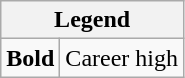<table class="wikitable mw-collapsible mw-collapsed">
<tr>
<th colspan="2">Legend</th>
</tr>
<tr>
<td><strong>Bold</strong></td>
<td>Career high</td>
</tr>
</table>
